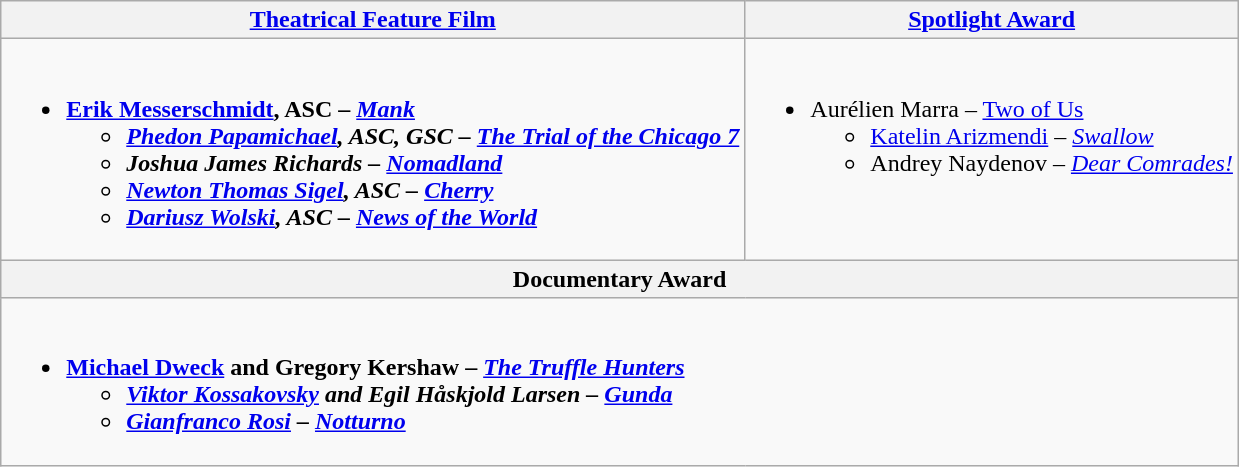<table class=wikitable style="width=100%">
<tr>
<th style="width=50%"><a href='#'>Theatrical Feature Film</a></th>
<th style="width=50%"><a href='#'>Spotlight Award</a></th>
</tr>
<tr>
<td valign="top"><br><ul><li><strong><a href='#'>Erik Messerschmidt</a>, ASC – <em><a href='#'>Mank</a><strong><em><ul><li><a href='#'>Phedon Papamichael</a>, ASC, GSC – </em><a href='#'>The Trial of the Chicago 7</a><em></li><li>Joshua James Richards – </em><a href='#'>Nomadland</a><em></li><li><a href='#'>Newton Thomas Sigel</a>, ASC – </em><a href='#'>Cherry</a><em></li><li><a href='#'>Dariusz Wolski</a>, ASC – </em><a href='#'>News of the World</a><em></li></ul></li></ul></td>
<td valign="top"><br><ul><li></strong>Aurélien Marra – </em><a href='#'>Two of Us</a></em></strong><ul><li><a href='#'>Katelin Arizmendi</a> – <em><a href='#'>Swallow</a></em></li><li>Andrey Naydenov – <em><a href='#'>Dear Comrades!</a></em></li></ul></li></ul></td>
</tr>
<tr>
<th colspan="2">Documentary Award</th>
</tr>
<tr>
<td valign="top" colspan="2"><br><ul><li><strong><a href='#'>Michael Dweck</a> and Gregory Kershaw – <em><a href='#'>The Truffle Hunters</a><strong><em><ul><li><a href='#'>Viktor Kossakovsky</a> and Egil Håskjold Larsen – </em><a href='#'>Gunda</a><em></li><li><a href='#'>Gianfranco Rosi</a> – </em><a href='#'>Notturno</a><em></li></ul></li></ul></td>
</tr>
</table>
